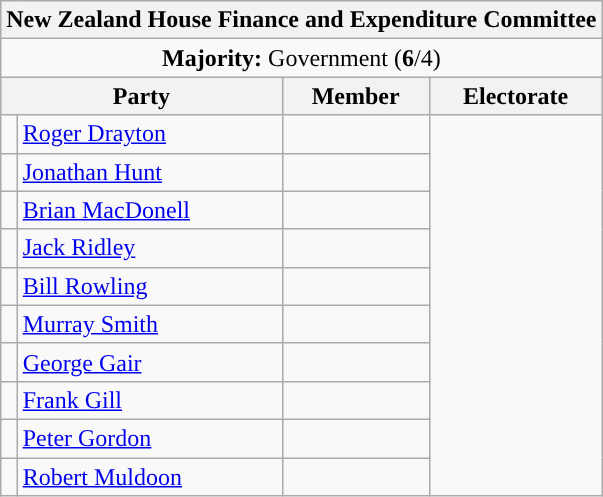<table class="wikitable">
<tr>
<th colspan="4">New Zealand House Finance and Expenditure Committee</th>
</tr>
<tr>
<td colspan="4" style="text-align:center; background:"><strong>Majority:</strong> Government (<strong>6</strong>/4)</td>
</tr>
<tr>
<th colspan="2">Party</th>
<th>Member</th>
<th>Electorate</th>
</tr>
<tr>
<td></td>
<td><a href='#'>Roger Drayton</a></td>
<td></td>
</tr>
<tr>
<td></td>
<td><a href='#'>Jonathan Hunt</a></td>
<td></td>
</tr>
<tr>
<td></td>
<td><a href='#'>Brian MacDonell</a></td>
<td></td>
</tr>
<tr>
<td></td>
<td><a href='#'>Jack Ridley</a></td>
<td></td>
</tr>
<tr>
<td></td>
<td><a href='#'>Bill Rowling</a></td>
<td></td>
</tr>
<tr>
<td></td>
<td><a href='#'>Murray Smith</a></td>
<td></td>
</tr>
<tr>
<td></td>
<td><a href='#'>George Gair</a></td>
<td></td>
</tr>
<tr>
<td></td>
<td><a href='#'>Frank Gill</a></td>
<td></td>
</tr>
<tr>
<td></td>
<td><a href='#'>Peter Gordon</a></td>
<td></td>
</tr>
<tr>
<td></td>
<td><a href='#'>Robert Muldoon</a></td>
<td></td>
</tr>
</table>
